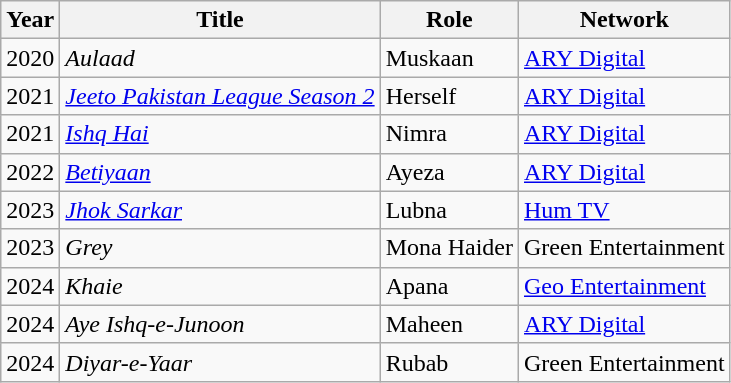<table class="wikitable sortable plainrowheaders">
<tr style="text-align:center;">
<th scope="col">Year</th>
<th scope="col">Title</th>
<th scope="col">Role</th>
<th scope="col">Network</th>
</tr>
<tr>
<td>2020</td>
<td><em>Aulaad</em></td>
<td>Muskaan</td>
<td><a href='#'>ARY Digital</a></td>
</tr>
<tr>
<td>2021</td>
<td><em><a href='#'>Jeeto Pakistan League Season 2</a></em></td>
<td>Herself</td>
<td><a href='#'>ARY Digital</a></td>
</tr>
<tr>
<td>2021</td>
<td><em><a href='#'>Ishq Hai</a></em></td>
<td>Nimra</td>
<td><a href='#'>ARY Digital</a></td>
</tr>
<tr>
<td>2022</td>
<td><em><a href='#'>Betiyaan</a></em></td>
<td>Ayeza</td>
<td><a href='#'>ARY Digital</a></td>
</tr>
<tr>
<td>2023</td>
<td><em><a href='#'>Jhok Sarkar</a></em></td>
<td>Lubna</td>
<td><a href='#'>Hum TV</a></td>
</tr>
<tr>
<td>2023</td>
<td><em>Grey</em></td>
<td>Mona Haider</td>
<td>Green Entertainment</td>
</tr>
<tr>
<td>2024</td>
<td><em>Khaie</em></td>
<td>Apana</td>
<td><a href='#'>Geo Entertainment</a></td>
</tr>
<tr>
<td>2024</td>
<td><em>Aye Ishq-e-Junoon</em></td>
<td>Maheen</td>
<td><a href='#'>ARY Digital</a></td>
</tr>
<tr>
<td>2024</td>
<td><em>Diyar-e-Yaar</em></td>
<td>Rubab</td>
<td>Green Entertainment</td>
</tr>
</table>
